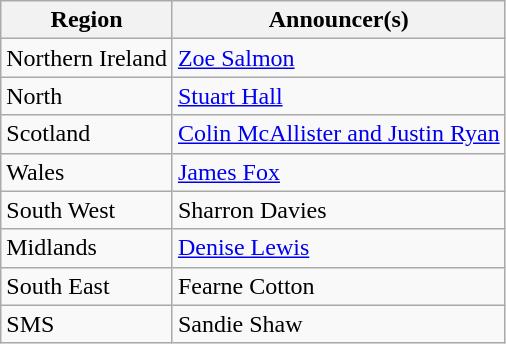<table class="wikitable">
<tr>
<th>Region</th>
<th>Announcer(s)</th>
</tr>
<tr>
<td>Northern Ireland</td>
<td><a href='#'>Zoe Salmon</a></td>
</tr>
<tr>
<td>North</td>
<td><a href='#'>Stuart Hall</a></td>
</tr>
<tr>
<td>Scotland</td>
<td><a href='#'>Colin McAllister and Justin Ryan</a></td>
</tr>
<tr>
<td>Wales</td>
<td><a href='#'>James Fox</a></td>
</tr>
<tr>
<td>South West</td>
<td>Sharron Davies</td>
</tr>
<tr>
<td>Midlands</td>
<td><a href='#'>Denise Lewis</a></td>
</tr>
<tr>
<td>South East</td>
<td>Fearne Cotton</td>
</tr>
<tr>
<td>SMS</td>
<td>Sandie Shaw</td>
</tr>
</table>
